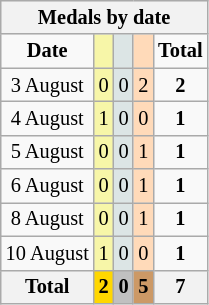<table class="wikitable" style="font-size:85%">
<tr bgcolor="#efefef">
<th colspan=6>Medals by date</th>
</tr>
<tr align=center>
<td><strong>Date</strong></td>
<td bgcolor=#f7f6a8></td>
<td bgcolor=#dce5e5></td>
<td bgcolor=#ffdab9></td>
<td><strong>Total</strong></td>
</tr>
<tr align=center>
<td>3 August</td>
<td style="background:#F7F6A8;">0</td>
<td style="background:#DCE5E5;">0</td>
<td style="background:#FFDAB9;">2</td>
<td><strong>2</strong></td>
</tr>
<tr align=center>
<td>4 August</td>
<td style="background:#F7F6A8;">1</td>
<td style="background:#DCE5E5;">0</td>
<td style="background:#FFDAB9;">0</td>
<td><strong>1</strong></td>
</tr>
<tr align=center>
<td>5 August</td>
<td style="background:#F7F6A8;">0</td>
<td style="background:#DCE5E5;">0</td>
<td style="background:#FFDAB9;">1</td>
<td><strong>1</strong></td>
</tr>
<tr align=center>
<td>6 August</td>
<td style="background:#F7F6A8;">0</td>
<td style="background:#DCE5E5;">0</td>
<td style="background:#FFDAB9;">1</td>
<td><strong>1</strong></td>
</tr>
<tr align=center>
<td>8 August</td>
<td style="background:#F7F6A8;">0</td>
<td style="background:#DCE5E5;">0</td>
<td style="background:#FFDAB9;">1</td>
<td><strong>1</strong></td>
</tr>
<tr align=center>
<td>10 August</td>
<td style="background:#F7F6A8;">1</td>
<td style="background:#DCE5E5;">0</td>
<td style="background:#FFDAB9;">0</td>
<td><strong>1</strong></td>
</tr>
<tr align=center>
<th><strong>Total</strong></th>
<th style="background:gold;"><strong>2</strong></th>
<th style="background:silver;"><strong>0</strong></th>
<th style="background:#c96;"><strong>5</strong></th>
<th>7</th>
</tr>
</table>
